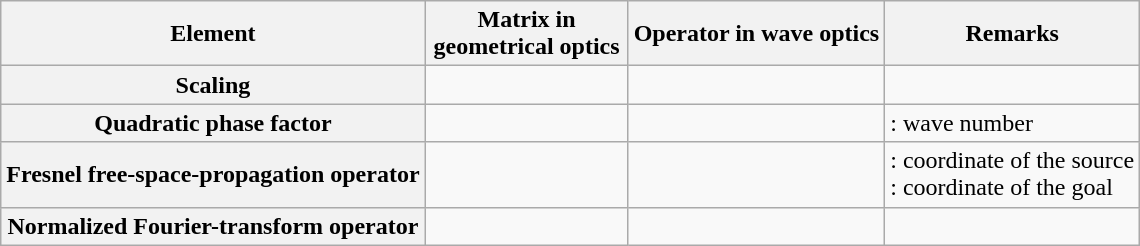<table class="wikitable plainrowheaders">
<tr>
<th scope="col" style="max-width: 10em;">Element</th>
<th scope="col" style="max-width: 8em;">Matrix in geometrical optics</th>
<th scope="col">Operator in wave optics</th>
<th scope="col">Remarks</th>
</tr>
<tr>
<th scope="row">Scaling</th>
<td style="text-align: center;"></td>
<td></td>
<td></td>
</tr>
<tr>
<th scope="row">Quadratic phase factor</th>
<td style="text-align: center;"></td>
<td></td>
<td>: wave number</td>
</tr>
<tr>
<th scope="row">Fresnel free-space-propagation operator</th>
<td style="text-align: center;"></td>
<td></td>
<td>: coordinate of the source<br>: coordinate of the goal</td>
</tr>
<tr>
<th scope="row">Normalized Fourier-transform operator</th>
<td style="text-align: center;"></td>
<td></td>
<td></td>
</tr>
</table>
